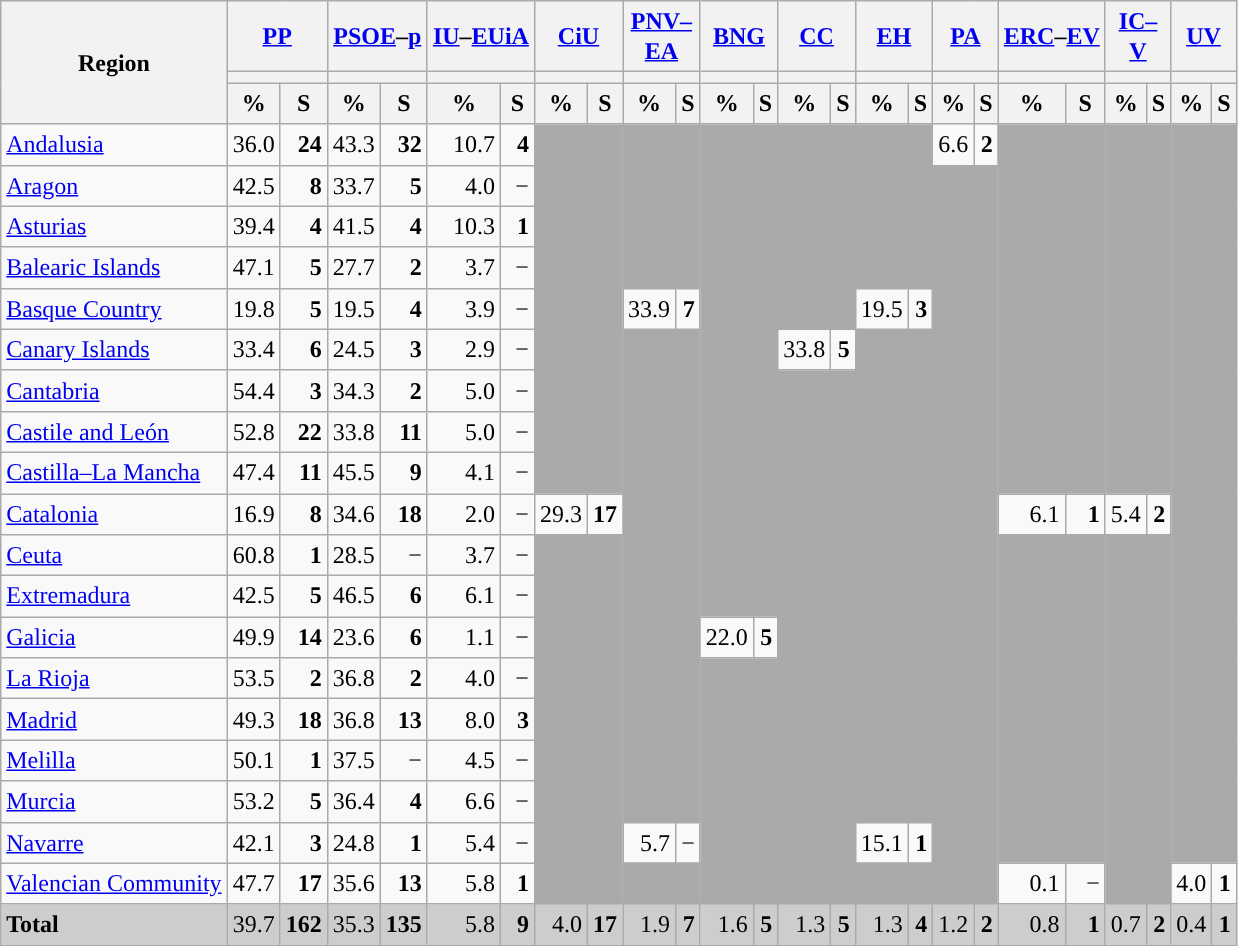<table class="wikitable sortable" style="text-align:right; line-height:20px">
<tr>
<th rowspan="3">Region</th>
<th colspan="2" width="30px" class="unsortable"><a href='#'>PP</a></th>
<th colspan="2" width="30px" class="unsortable"><a href='#'>PSOE</a>–<a href='#'>p</a></th>
<th colspan="2" width="30px" class="unsortable"><a href='#'>IU</a>–<a href='#'>EUiA</a></th>
<th colspan="2" width="30px" class="unsortable"><a href='#'>CiU</a></th>
<th colspan="2" width="30px" class="unsortable"><a href='#'>PNV–EA</a></th>
<th colspan="2" width="30px" class="unsortable"><a href='#'>BNG</a></th>
<th colspan="2" width="30px" class="unsortable"><a href='#'>CC</a></th>
<th colspan="2" width="30px" class="unsortable"><a href='#'>EH</a></th>
<th colspan="2" width="30px" class="unsortable"><a href='#'>PA</a></th>
<th colspan="2" width="30px" class="unsortable"><a href='#'>ERC</a>–<a href='#'>EV</a></th>
<th colspan="2" width="30px" class="unsortable"><a href='#'>IC–V</a></th>
<th colspan="2" width="30px" class="unsortable"><a href='#'>UV</a></th>
</tr>
<tr>
<th colspan="2" style="background:"></th>
<th colspan="2" style="background:"></th>
<th colspan="2" style="background:"></th>
<th colspan="2" style="background:"></th>
<th colspan="2" style="background:"></th>
<th colspan="2" style="background:"></th>
<th colspan="2" style="background:"></th>
<th colspan="2" style="background:"></th>
<th colspan="2" style="background:"></th>
<th colspan="2" style="background:"></th>
<th colspan="2" style="background:"></th>
<th colspan="2" style="background:"></th>
</tr>
<tr>
<th data-sort-type="number">%</th>
<th data-sort-type="number">S</th>
<th data-sort-type="number">%</th>
<th data-sort-type="number">S</th>
<th data-sort-type="number">%</th>
<th data-sort-type="number">S</th>
<th data-sort-type="number">%</th>
<th data-sort-type="number">S</th>
<th data-sort-type="number">%</th>
<th data-sort-type="number">S</th>
<th data-sort-type="number">%</th>
<th data-sort-type="number">S</th>
<th data-sort-type="number">%</th>
<th data-sort-type="number">S</th>
<th data-sort-type="number">%</th>
<th data-sort-type="number">S</th>
<th data-sort-type="number">%</th>
<th data-sort-type="number">S</th>
<th data-sort-type="number">%</th>
<th data-sort-type="number">S</th>
<th data-sort-type="number">%</th>
<th data-sort-type="number">S</th>
<th data-sort-type="number">%</th>
<th data-sort-type="number">S</th>
</tr>
<tr>
<td align="left"><a href='#'>Andalusia</a></td>
<td>36.0</td>
<td><strong>24</strong></td>
<td style="background:">43.3</td>
<td><strong>32</strong></td>
<td>10.7</td>
<td><strong>4</strong></td>
<td colspan="2" rowspan="9" bgcolor="#AAAAAA"></td>
<td colspan="2" rowspan="4" bgcolor="#AAAAAA"></td>
<td colspan="2" rowspan="12" bgcolor="#AAAAAA"></td>
<td colspan="2" rowspan="5" bgcolor="#AAAAAA"></td>
<td colspan="2" rowspan="4" bgcolor="#AAAAAA"></td>
<td>6.6</td>
<td><strong>2</strong></td>
<td colspan="2" rowspan="9" bgcolor="#AAAAAA"></td>
<td colspan="2" rowspan="9" bgcolor="#AAAAAA"></td>
<td colspan="2" rowspan="18" bgcolor="#AAAAAA"></td>
</tr>
<tr>
<td align="left"><a href='#'>Aragon</a></td>
<td style="background:">42.5</td>
<td><strong>8</strong></td>
<td>33.7</td>
<td><strong>5</strong></td>
<td>4.0</td>
<td>−</td>
<td colspan="2" rowspan="18" bgcolor="#AAAAAA"></td>
</tr>
<tr>
<td align="left"><a href='#'>Asturias</a></td>
<td>39.4</td>
<td><strong>4</strong></td>
<td style="background:">41.5</td>
<td><strong>4</strong></td>
<td>10.3</td>
<td><strong>1</strong></td>
</tr>
<tr>
<td align="left"><a href='#'>Balearic Islands</a></td>
<td style="background:">47.1</td>
<td><strong>5</strong></td>
<td>27.7</td>
<td><strong>2</strong></td>
<td>3.7</td>
<td>−</td>
</tr>
<tr>
<td align="left"><a href='#'>Basque Country</a></td>
<td>19.8</td>
<td><strong>5</strong></td>
<td>19.5</td>
<td><strong>4</strong></td>
<td>3.9</td>
<td>−</td>
<td style="background:">33.9</td>
<td><strong>7</strong></td>
<td>19.5</td>
<td><strong>3</strong></td>
</tr>
<tr>
<td align="left"><a href='#'>Canary Islands</a></td>
<td>33.4</td>
<td><strong>6</strong></td>
<td>24.5</td>
<td><strong>3</strong></td>
<td>2.9</td>
<td>−</td>
<td colspan="2" rowspan="12" bgcolor="#AAAAAA"></td>
<td style="background:">33.8</td>
<td><strong>5</strong></td>
<td colspan="2" rowspan="12" bgcolor="#AAAAAA"></td>
</tr>
<tr>
<td align="left"><a href='#'>Cantabria</a></td>
<td style="background:">54.4</td>
<td><strong>3</strong></td>
<td>34.3</td>
<td><strong>2</strong></td>
<td>5.0</td>
<td>−</td>
<td colspan="2" rowspan="13" bgcolor="#AAAAAA"></td>
</tr>
<tr>
<td align="left"><a href='#'>Castile and León</a></td>
<td style="background:">52.8</td>
<td><strong>22</strong></td>
<td>33.8</td>
<td><strong>11</strong></td>
<td>5.0</td>
<td>−</td>
</tr>
<tr>
<td align="left"><a href='#'>Castilla–La Mancha</a></td>
<td style="background:">47.4</td>
<td><strong>11</strong></td>
<td>45.5</td>
<td><strong>9</strong></td>
<td>4.1</td>
<td>−</td>
</tr>
<tr>
<td align="left"><a href='#'>Catalonia</a></td>
<td>16.9</td>
<td><strong>8</strong></td>
<td style="background:">34.6</td>
<td><strong>18</strong></td>
<td>2.0</td>
<td>−</td>
<td>29.3</td>
<td><strong>17</strong></td>
<td>6.1</td>
<td><strong>1</strong></td>
<td>5.4</td>
<td><strong>2</strong></td>
</tr>
<tr>
<td align="left"><a href='#'>Ceuta</a></td>
<td style="background:">60.8</td>
<td><strong>1</strong></td>
<td>28.5</td>
<td>−</td>
<td>3.7</td>
<td>−</td>
<td colspan="2" rowspan="9" bgcolor="#AAAAAA"></td>
<td colspan="2" rowspan="8" bgcolor="#AAAAAA"></td>
<td colspan="2" rowspan="9" bgcolor="#AAAAAA"></td>
</tr>
<tr>
<td align="left"><a href='#'>Extremadura</a></td>
<td>42.5</td>
<td><strong>5</strong></td>
<td style="background:">46.5</td>
<td><strong>6</strong></td>
<td>6.1</td>
<td>−</td>
</tr>
<tr>
<td align="left"><a href='#'>Galicia</a></td>
<td style="background:">49.9</td>
<td><strong>14</strong></td>
<td>23.6</td>
<td><strong>6</strong></td>
<td>1.1</td>
<td>−</td>
<td>22.0</td>
<td><strong>5</strong></td>
</tr>
<tr>
<td align="left"><a href='#'>La Rioja</a></td>
<td style="background:">53.5</td>
<td><strong>2</strong></td>
<td>36.8</td>
<td><strong>2</strong></td>
<td>4.0</td>
<td>−</td>
<td colspan="2" rowspan="6" bgcolor="#AAAAAA"></td>
</tr>
<tr>
<td align="left"><a href='#'>Madrid</a></td>
<td style="background:">49.3</td>
<td><strong>18</strong></td>
<td>36.8</td>
<td><strong>13</strong></td>
<td>8.0</td>
<td><strong>3</strong></td>
</tr>
<tr>
<td align="left"><a href='#'>Melilla</a></td>
<td style="background:">50.1</td>
<td><strong>1</strong></td>
<td>37.5</td>
<td>−</td>
<td>4.5</td>
<td>−</td>
</tr>
<tr>
<td align="left"><a href='#'>Murcia</a></td>
<td style="background:">53.2</td>
<td><strong>5</strong></td>
<td>36.4</td>
<td><strong>4</strong></td>
<td>6.6</td>
<td>−</td>
</tr>
<tr>
<td align="left"><a href='#'>Navarre</a></td>
<td style="background:">42.1</td>
<td><strong>3</strong></td>
<td>24.8</td>
<td><strong>1</strong></td>
<td>5.4</td>
<td>−</td>
<td>5.7</td>
<td>−</td>
<td>15.1</td>
<td><strong>1</strong></td>
</tr>
<tr>
<td align="left"><a href='#'>Valencian Community</a></td>
<td style="background:">47.7</td>
<td><strong>17</strong></td>
<td>35.6</td>
<td><strong>13</strong></td>
<td>5.8</td>
<td><strong>1</strong></td>
<td colspan="2" bgcolor="#AAAAAA"></td>
<td colspan="2" bgcolor="#AAAAAA"></td>
<td>0.1</td>
<td>−</td>
<td>4.0</td>
<td><strong>1</strong></td>
</tr>
<tr style="background:#CDCDCD;">
<td align="left"><strong>Total</strong></td>
<td style="background:">39.7</td>
<td><strong>162</strong></td>
<td>35.3</td>
<td><strong>135</strong></td>
<td>5.8</td>
<td><strong>9</strong></td>
<td>4.0</td>
<td><strong>17</strong></td>
<td>1.9</td>
<td><strong>7</strong></td>
<td>1.6</td>
<td><strong>5</strong></td>
<td>1.3</td>
<td><strong>5</strong></td>
<td>1.3</td>
<td><strong>4</strong></td>
<td>1.2</td>
<td><strong>2</strong></td>
<td>0.8</td>
<td><strong>1</strong></td>
<td>0.7</td>
<td><strong>2</strong></td>
<td>0.4</td>
<td><strong>1</strong></td>
</tr>
</table>
